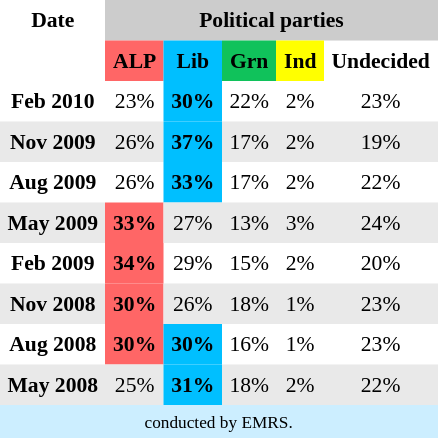<table class="toccolours" align="left" cellpadding="5" cellspacing="0" style="margin-right: .5em; margin-top: .4em;font-size: 90%;">
<tr>
</tr>
<tr>
<th style="background-color:#" align="center">Date</th>
<th style="background-color:#cccccc" align="center" colspan=7>Political parties</th>
</tr>
<tr>
<th style="background-color:#" align="center"></th>
<th style="background-color:#FF6666" align="center">ALP</th>
<th style="background-color:#00BFFF" align="center">Lib</th>
<th style="background-color:#10C25B" align="center">Grn</th>
<th style="background-color:#FFFF00" align="center">Ind</th>
<th style="background-color:#" align="center">Undecided</th>
</tr>
<tr>
<th align="center" bgcolor="">Feb 2010</th>
<td align="center" bgcolor="">23%</td>
<td align="center" bgcolor="00bfff"><strong>30%</strong></td>
<td align="center" width="" bgcolor="">22%</td>
<td align="center" width="" bgcolor="">2%</td>
<td align="center" width="" bgcolor="">23%</td>
</tr>
<tr>
<th align="center" bgcolor="e9e9e9">Nov 2009</th>
<td align="center" bgcolor="e9e9e9">26%</td>
<td align="center" bgcolor="00bfff"><strong>37%</strong></td>
<td align="center" width="" bgcolor="e9e9e9">17%</td>
<td align="center" width="" bgcolor="e9e9e9">2%</td>
<td align="center" width="" bgcolor="e9e9e9">19%</td>
</tr>
<tr>
<th align="center" bgcolor="">Aug 2009</th>
<td align="center" bgcolor="">26%</td>
<td align="center" bgcolor="00bfff"><strong>33%</strong></td>
<td align="center" width="" bgcolor="">17%</td>
<td align="center" width="" bgcolor="">2%</td>
<td align="center" width="" bgcolor="">22%</td>
</tr>
<tr>
<th align="center" bgcolor="e9e9e9">May 2009</th>
<td align="center" bgcolor="ff6666"><strong>33%</strong></td>
<td align="center" bgcolor="e9e9e9">27%</td>
<td align="center" width="" bgcolor="e9e9e9">13%</td>
<td align="center" width="" bgcolor="e9e9e9">3%</td>
<td align="center" width="" bgcolor="e9e9e9">24%</td>
</tr>
<tr>
<th align="center" bgcolor="">Feb 2009</th>
<td align="center" bgcolor="ff6666"><strong>34%</strong></td>
<td align="center" bgcolor="">29%</td>
<td align="center" width="" bgcolor="">15%</td>
<td align="center" width="" bgcolor="">2%</td>
<td align="center" width="" bgcolor="">20%</td>
</tr>
<tr>
<th align="center" bgcolor="e9e9e9">Nov 2008</th>
<td align="center" bgcolor="ff6666"><strong>30%</strong></td>
<td align="center" bgcolor="e9e9e9">26%</td>
<td align="center" width="" bgcolor="e9e9e9">18%</td>
<td align="center" width="" bgcolor="e9e9e9">1%</td>
<td align="center" width="" bgcolor="e9e9e9">23%</td>
</tr>
<tr>
<th align="center" bgcolor="">Aug 2008</th>
<td align="center" bgcolor="ff6666"><strong>30%</strong></td>
<td align="center" bgcolor="00bfff"><strong>30%</strong></td>
<td align="center" width="" bgcolor="">16%</td>
<td align="center" width="" bgcolor="">1%</td>
<td align="center" width="" bgcolor="">23%</td>
</tr>
<tr>
<th align="center" bgcolor="e9e9e9">May 2008</th>
<td align="center" bgcolor="e9e9e9">25%</td>
<td align="center" bgcolor="00bfff"><strong>31%</strong></td>
<td align="center" width="" bgcolor="e9e9e9">18%</td>
<td align="center" width="" bgcolor="e9e9e9">2%</td>
<td align="center" width="" bgcolor="e9e9e9">22%</td>
</tr>
<tr>
<td style="font-size: 80%" colspan=6 bgcolor="#cceeff" align="center"> conducted by EMRS.</td>
</tr>
</table>
